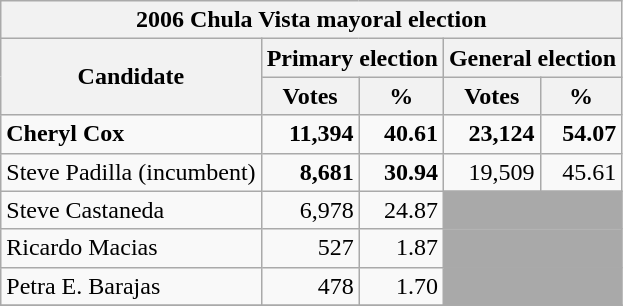<table class=wikitable>
<tr>
<th colspan=5>2006 Chula Vista mayoral election</th>
</tr>
<tr>
<th colspan=1 rowspan=2>Candidate</th>
<th colspan=2><strong>Primary election</strong></th>
<th colspan=2><strong>General election</strong></th>
</tr>
<tr>
<th>Votes</th>
<th>%</th>
<th>Votes</th>
<th>%</th>
</tr>
<tr>
<td><strong>Cheryl Cox</strong></td>
<td align="right"><strong>11,394</strong></td>
<td align="right"><strong>40.61</strong></td>
<td align="right"><strong>23,124</strong></td>
<td align="right"><strong>54.07</strong></td>
</tr>
<tr>
<td>Steve Padilla (incumbent)</td>
<td align="right"><strong>8,681</strong></td>
<td align="right"><strong>30.94</strong></td>
<td align="right">19,509</td>
<td align="right">45.61</td>
</tr>
<tr>
<td>Steve Castaneda</td>
<td align="right">6,978</td>
<td align="right">24.87</td>
<td colspan=2 bgcolor=darkgray></td>
</tr>
<tr>
<td>Ricardo Macias</td>
<td align="right">527</td>
<td align="right">1.87</td>
<td colspan=2 bgcolor=darkgray></td>
</tr>
<tr>
<td>Petra E. Barajas</td>
<td align="right">478</td>
<td align="right">1.70</td>
<td colspan=2 bgcolor=darkgray></td>
</tr>
<tr>
</tr>
</table>
